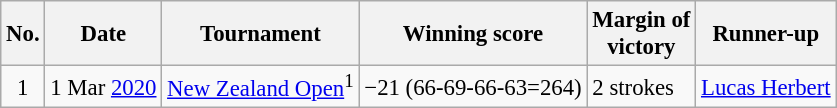<table class="wikitable" style="font-size:95%;">
<tr>
<th>No.</th>
<th>Date</th>
<th>Tournament</th>
<th>Winning score</th>
<th>Margin of<br>victory</th>
<th>Runner-up</th>
</tr>
<tr>
<td align=center>1</td>
<td align=right>1 Mar <a href='#'>2020</a></td>
<td><a href='#'>New Zealand Open</a><sup>1</sup></td>
<td>−21 (66-69-66-63=264)</td>
<td>2 strokes</td>
<td> <a href='#'>Lucas Herbert</a></td>
</tr>
</table>
